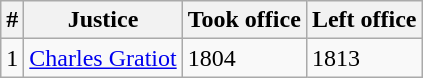<table class="wikitable">
<tr>
<th>#</th>
<th>Justice</th>
<th>Took office</th>
<th>Left office</th>
</tr>
<tr>
<td>1</td>
<td><a href='#'>Charles Gratiot</a></td>
<td>1804</td>
<td>1813</td>
</tr>
</table>
